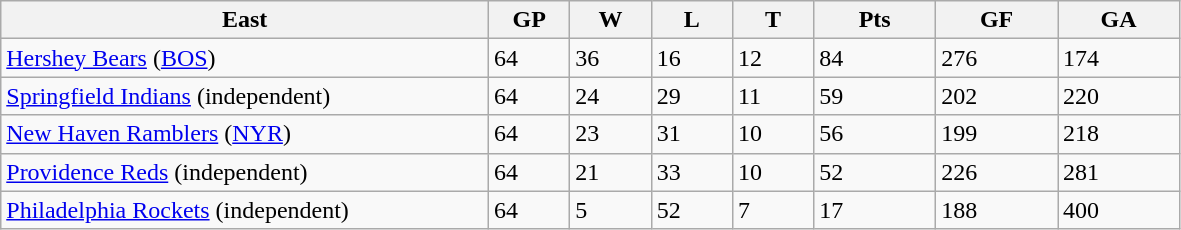<table class="wikitable">
<tr>
<th bgcolor="#DDDDFF" width="30%">East</th>
<th bgcolor="#DDDDFF" width="5%">GP</th>
<th bgcolor="#DDDDFF" width="5%">W</th>
<th bgcolor="#DDDDFF" width="5%">L</th>
<th bgcolor="#DDDDFF" width="5%">T</th>
<th bgcolor="#DDDDFF" width="7.5%">Pts</th>
<th bgcolor="#DDDDFF" width="7.5%">GF</th>
<th bgcolor="#DDDDFF" width="7.5%">GA</th>
</tr>
<tr>
<td><a href='#'>Hershey Bears</a> (<a href='#'>BOS</a>)</td>
<td>64</td>
<td>36</td>
<td>16</td>
<td>12</td>
<td>84</td>
<td>276</td>
<td>174</td>
</tr>
<tr>
<td><a href='#'>Springfield Indians</a> (independent)</td>
<td>64</td>
<td>24</td>
<td>29</td>
<td>11</td>
<td>59</td>
<td>202</td>
<td>220</td>
</tr>
<tr>
<td><a href='#'>New Haven Ramblers</a> (<a href='#'>NYR</a>)</td>
<td>64</td>
<td>23</td>
<td>31</td>
<td>10</td>
<td>56</td>
<td>199</td>
<td>218</td>
</tr>
<tr>
<td><a href='#'>Providence Reds</a> (independent)</td>
<td>64</td>
<td>21</td>
<td>33</td>
<td>10</td>
<td>52</td>
<td>226</td>
<td>281</td>
</tr>
<tr>
<td><a href='#'>Philadelphia Rockets</a> (independent)</td>
<td>64</td>
<td>5</td>
<td>52</td>
<td>7</td>
<td>17</td>
<td>188</td>
<td>400</td>
</tr>
</table>
